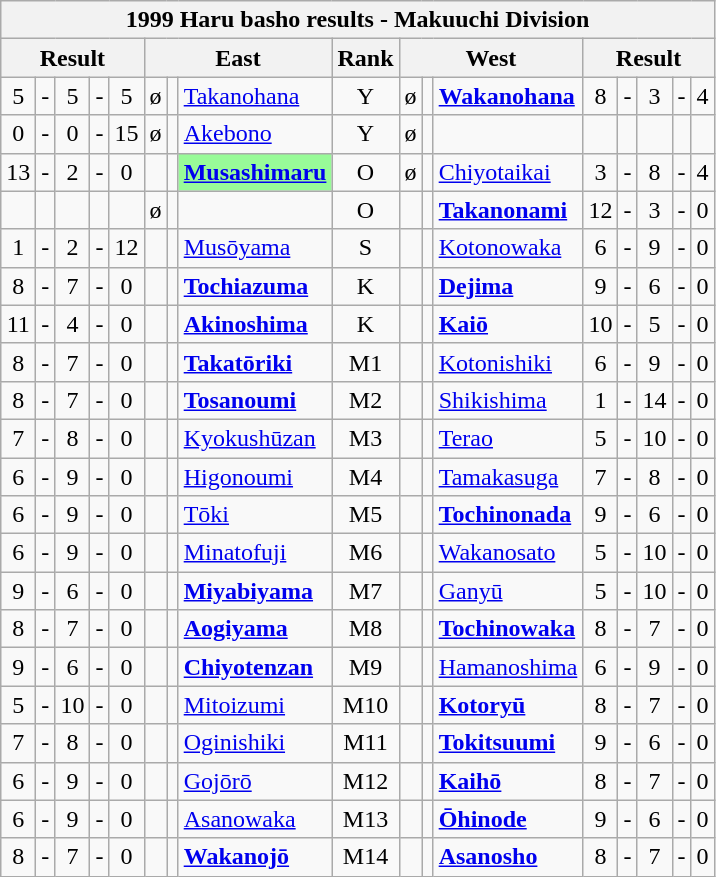<table class="wikitable">
<tr>
<th colspan="17">1999 Haru basho results - Makuuchi Division</th>
</tr>
<tr>
<th colspan="5">Result</th>
<th colspan="3">East</th>
<th>Rank</th>
<th colspan="3">West</th>
<th colspan="5">Result</th>
</tr>
<tr>
<td align=center>5</td>
<td align=center>-</td>
<td align=center>5</td>
<td align=center>-</td>
<td align=center>5</td>
<td align=center>ø</td>
<td align=center></td>
<td><a href='#'>Takanohana</a></td>
<td align=center>Y</td>
<td align=center>ø</td>
<td align=center></td>
<td><strong><a href='#'>Wakanohana</a></strong></td>
<td align=center>8</td>
<td align=center>-</td>
<td align=center>3</td>
<td align=center>-</td>
<td align=center>4</td>
</tr>
<tr>
<td align=center>0</td>
<td align=center>-</td>
<td align=center>0</td>
<td align=center>-</td>
<td align=center>15</td>
<td align=center>ø</td>
<td align=center></td>
<td><a href='#'>Akebono</a></td>
<td align=center>Y</td>
<td align=center>ø</td>
<td align=center></td>
<td></td>
<td align=center></td>
<td align=center></td>
<td align=center></td>
<td align=center></td>
<td align=center></td>
</tr>
<tr>
<td align=center>13</td>
<td align=center>-</td>
<td align=center>2</td>
<td align=center>-</td>
<td align=center>0</td>
<td align=center></td>
<td align=center></td>
<td style="background: PaleGreen;"><strong><a href='#'>Musashimaru</a></strong></td>
<td align=center>O</td>
<td align=center>ø</td>
<td align=center></td>
<td><a href='#'>Chiyotaikai</a></td>
<td align=center>3</td>
<td align=center>-</td>
<td align=center>8</td>
<td align=center>-</td>
<td align=center>4</td>
</tr>
<tr>
<td align=center></td>
<td align=center></td>
<td align=center></td>
<td align=center></td>
<td align=center></td>
<td align=center>ø</td>
<td align=center></td>
<td></td>
<td align=center>O</td>
<td align=center></td>
<td align=center></td>
<td><strong><a href='#'>Takanonami</a></strong></td>
<td align=center>12</td>
<td align=center>-</td>
<td align=center>3</td>
<td align=center>-</td>
<td align=center>0</td>
</tr>
<tr>
<td align=center>1</td>
<td align=center>-</td>
<td align=center>2</td>
<td align=center>-</td>
<td align=center>12</td>
<td align=center></td>
<td align=center></td>
<td><a href='#'>Musōyama</a></td>
<td align=center>S</td>
<td align=center></td>
<td align=center></td>
<td><a href='#'>Kotonowaka</a></td>
<td align=center>6</td>
<td align=center>-</td>
<td align=center>9</td>
<td align=center>-</td>
<td align=center>0</td>
</tr>
<tr>
<td align=center>8</td>
<td align=center>-</td>
<td align=center>7</td>
<td align=center>-</td>
<td align=center>0</td>
<td align=center></td>
<td align=center></td>
<td><strong><a href='#'>Tochiazuma</a></strong></td>
<td align=center>K</td>
<td align=center></td>
<td align=center></td>
<td><strong><a href='#'>Dejima</a></strong></td>
<td align=center>9</td>
<td align=center>-</td>
<td align=center>6</td>
<td align=center>-</td>
<td align=center>0</td>
</tr>
<tr>
<td align=center>11</td>
<td align=center>-</td>
<td align=center>4</td>
<td align=center>-</td>
<td align=center>0</td>
<td align=center></td>
<td align=center></td>
<td><strong><a href='#'>Akinoshima</a></strong></td>
<td align=center>K</td>
<td align=center></td>
<td align=center></td>
<td><strong><a href='#'>Kaiō</a></strong></td>
<td align=center>10</td>
<td align=center>-</td>
<td align=center>5</td>
<td align=center>-</td>
<td align=center>0</td>
</tr>
<tr>
<td align=center>8</td>
<td align=center>-</td>
<td align=center>7</td>
<td align=center>-</td>
<td align=center>0</td>
<td align=center></td>
<td align=center></td>
<td><strong><a href='#'>Takatōriki</a></strong></td>
<td align=center>M1</td>
<td align=center></td>
<td align=center></td>
<td><a href='#'>Kotonishiki</a></td>
<td align=center>6</td>
<td align=center>-</td>
<td align=center>9</td>
<td align=center>-</td>
<td align=center>0</td>
</tr>
<tr>
<td align=center>8</td>
<td align=center>-</td>
<td align=center>7</td>
<td align=center>-</td>
<td align=center>0</td>
<td align=center></td>
<td align=center></td>
<td><strong><a href='#'>Tosanoumi</a></strong></td>
<td align=center>M2</td>
<td align=center></td>
<td align=center></td>
<td><a href='#'>Shikishima</a></td>
<td align=center>1</td>
<td align=center>-</td>
<td align=center>14</td>
<td align=center>-</td>
<td align=center>0</td>
</tr>
<tr>
<td align=center>7</td>
<td align=center>-</td>
<td align=center>8</td>
<td align=center>-</td>
<td align=center>0</td>
<td align=center></td>
<td align=center></td>
<td><a href='#'>Kyokushūzan</a></td>
<td align=center>M3</td>
<td align=center></td>
<td align=center></td>
<td><a href='#'>Terao</a></td>
<td align=center>5</td>
<td align=center>-</td>
<td align=center>10</td>
<td align=center>-</td>
<td align=center>0</td>
</tr>
<tr>
<td align=center>6</td>
<td align=center>-</td>
<td align=center>9</td>
<td align=center>-</td>
<td align=center>0</td>
<td align=center></td>
<td align=center></td>
<td><a href='#'>Higonoumi</a></td>
<td align=center>M4</td>
<td align=center></td>
<td align=center></td>
<td><a href='#'>Tamakasuga</a></td>
<td align=center>7</td>
<td align=center>-</td>
<td align=center>8</td>
<td align=center>-</td>
<td align=center>0</td>
</tr>
<tr>
<td align=center>6</td>
<td align=center>-</td>
<td align=center>9</td>
<td align=center>-</td>
<td align=center>0</td>
<td align=center></td>
<td align=center></td>
<td><a href='#'>Tōki</a></td>
<td align=center>M5</td>
<td align=center></td>
<td align=center></td>
<td><strong><a href='#'>Tochinonada</a></strong></td>
<td align=center>9</td>
<td align=center>-</td>
<td align=center>6</td>
<td align=center>-</td>
<td align=center>0</td>
</tr>
<tr>
<td align=center>6</td>
<td align=center>-</td>
<td align=center>9</td>
<td align=center>-</td>
<td align=center>0</td>
<td align=center></td>
<td align=center></td>
<td><a href='#'>Minatofuji</a></td>
<td align=center>M6</td>
<td align=center></td>
<td align=center></td>
<td><a href='#'>Wakanosato</a></td>
<td align=center>5</td>
<td align=center>-</td>
<td align=center>10</td>
<td align=center>-</td>
<td align=center>0</td>
</tr>
<tr>
<td align=center>9</td>
<td align=center>-</td>
<td align=center>6</td>
<td align=center>-</td>
<td align=center>0</td>
<td align=center></td>
<td align=center></td>
<td><strong><a href='#'>Miyabiyama</a></strong></td>
<td align=center>M7</td>
<td align=center></td>
<td align=center></td>
<td><a href='#'>Ganyū</a></td>
<td align=center>5</td>
<td align=center>-</td>
<td align=center>10</td>
<td align=center>-</td>
<td align=center>0</td>
</tr>
<tr>
<td align=center>8</td>
<td align=center>-</td>
<td align=center>7</td>
<td align=center>-</td>
<td align=center>0</td>
<td align=center></td>
<td align=center></td>
<td><strong><a href='#'>Aogiyama</a></strong></td>
<td align=center>M8</td>
<td align=center></td>
<td align=center></td>
<td><strong><a href='#'>Tochinowaka</a></strong></td>
<td align=center>8</td>
<td align=center>-</td>
<td align=center>7</td>
<td align=center>-</td>
<td align=center>0</td>
</tr>
<tr>
<td align=center>9</td>
<td align=center>-</td>
<td align=center>6</td>
<td align=center>-</td>
<td align=center>0</td>
<td align=center></td>
<td align=center></td>
<td><strong><a href='#'>Chiyotenzan</a></strong></td>
<td align=center>M9</td>
<td align=center></td>
<td align=center></td>
<td><a href='#'>Hamanoshima</a></td>
<td align=center>6</td>
<td align=center>-</td>
<td align=center>9</td>
<td align=center>-</td>
<td align=center>0</td>
</tr>
<tr>
<td align=center>5</td>
<td align=center>-</td>
<td align=center>10</td>
<td align=center>-</td>
<td align=center>0</td>
<td align=center></td>
<td align=center></td>
<td><a href='#'>Mitoizumi</a></td>
<td align=center>M10</td>
<td align=center></td>
<td align=center></td>
<td><strong><a href='#'>Kotoryū</a></strong></td>
<td align=center>8</td>
<td align=center>-</td>
<td align=center>7</td>
<td align=center>-</td>
<td align=center>0</td>
</tr>
<tr>
<td align=center>7</td>
<td align=center>-</td>
<td align=center>8</td>
<td align=center>-</td>
<td align=center>0</td>
<td align=center></td>
<td align=center></td>
<td><a href='#'>Oginishiki</a></td>
<td align=center>M11</td>
<td align=center></td>
<td align=center></td>
<td><strong><a href='#'>Tokitsuumi</a></strong></td>
<td align=center>9</td>
<td align=center>-</td>
<td align=center>6</td>
<td align=center>-</td>
<td align=center>0</td>
</tr>
<tr>
<td align=center>6</td>
<td align=center>-</td>
<td align=center>9</td>
<td align=center>-</td>
<td align=center>0</td>
<td align=center></td>
<td align=center></td>
<td><a href='#'>Gojōrō</a></td>
<td align=center>M12</td>
<td align=center></td>
<td align=center></td>
<td><strong><a href='#'>Kaihō</a></strong></td>
<td align=center>8</td>
<td align=center>-</td>
<td align=center>7</td>
<td align=center>-</td>
<td align=center>0</td>
</tr>
<tr>
<td align=center>6</td>
<td align=center>-</td>
<td align=center>9</td>
<td align=center>-</td>
<td align=center>0</td>
<td align=center></td>
<td align=center></td>
<td><a href='#'>Asanowaka</a></td>
<td align=center>M13</td>
<td align=center></td>
<td align=center></td>
<td><strong><a href='#'>Ōhinode</a></strong></td>
<td align=center>9</td>
<td align=center>-</td>
<td align=center>6</td>
<td align=center>-</td>
<td align=center>0</td>
</tr>
<tr>
<td align=center>8</td>
<td align=center>-</td>
<td align=center>7</td>
<td align=center>-</td>
<td align=center>0</td>
<td align=center></td>
<td align=center></td>
<td><strong><a href='#'>Wakanojō</a></strong></td>
<td align=center>M14</td>
<td align=center></td>
<td align=center></td>
<td><strong><a href='#'>Asanosho</a></strong></td>
<td align=center>8</td>
<td align=center>-</td>
<td align=center>7</td>
<td align=center>-</td>
<td align=center>0</td>
</tr>
</table>
